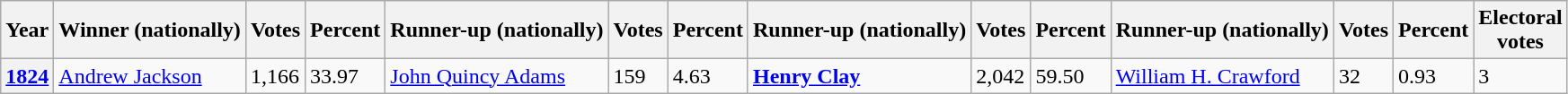<table class="wikitable sortable">
<tr>
<th data-sort-type="number">Year</th>
<th>Winner (nationally)</th>
<th data-sort-type="number">Votes</th>
<th data-sort-type="number">Percent</th>
<th>Runner-up (nationally)</th>
<th data-sort-type="number">Votes</th>
<th data-sort-type="number">Percent</th>
<th>Runner-up (nationally)</th>
<th data-sort-type="number">Votes</th>
<th data-sort-type="number">Percent</th>
<th>Runner-up (nationally)</th>
<th data-sort-type="number">Votes</th>
<th data-sort-type="number">Percent</th>
<th data-sort-type="number">Electoral<br>votes</th>
</tr>
<tr>
<th style"text-align:left"><a href='#'>1824</a></th>
<td><a href='#'>Andrew Jackson</a></td>
<td>1,166</td>
<td>33.97</td>
<td><a href='#'>John Quincy Adams</a></td>
<td>159</td>
<td>4.63</td>
<td><strong><a href='#'>Henry Clay</a></strong></td>
<td>2,042</td>
<td>59.50</td>
<td><a href='#'>William H. Crawford</a></td>
<td>32</td>
<td>0.93</td>
<td>3</td>
</tr>
</table>
